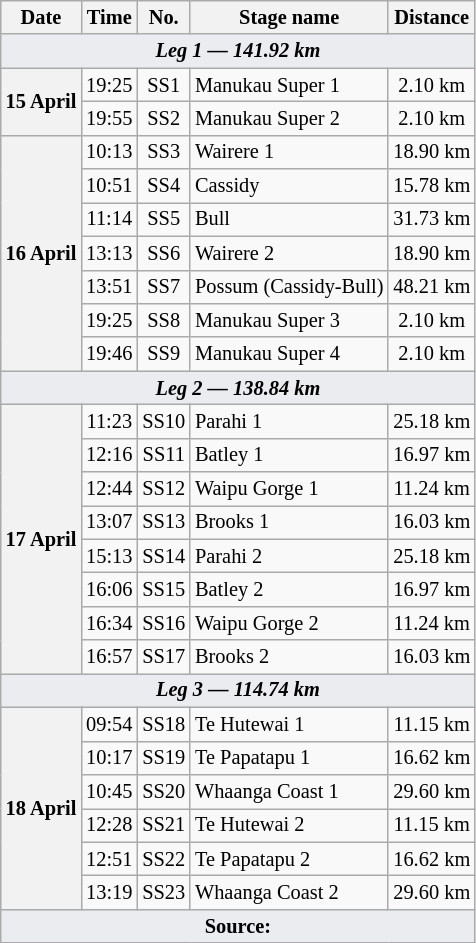<table class="wikitable" style="font-size: 85%;">
<tr>
<th>Date</th>
<th>Time</th>
<th>No.</th>
<th>Stage name</th>
<th>Distance</th>
</tr>
<tr>
<td style="background-color:#EAECF0; text-align:center" colspan="5"><strong><em>Leg 1 — 141.92 km</em></strong></td>
</tr>
<tr>
<th rowspan="2">15 April</th>
<td align="center">19:25</td>
<td align="center">SS1</td>
<td>Manukau Super 1</td>
<td align="center">2.10 km</td>
</tr>
<tr>
<td align="center">19:55</td>
<td align="center">SS2</td>
<td>Manukau Super 2</td>
<td align="center">2.10 km</td>
</tr>
<tr>
<th rowspan="7">16 April</th>
<td align="center">10:13</td>
<td align="center">SS3</td>
<td>Wairere 1</td>
<td align="center">18.90 km</td>
</tr>
<tr>
<td align="center">10:51</td>
<td align="center">SS4</td>
<td>Cassidy</td>
<td align="center">15.78 km</td>
</tr>
<tr>
<td align="center">11:14</td>
<td align="center">SS5</td>
<td>Bull</td>
<td align="center">31.73 km</td>
</tr>
<tr>
<td align="center">13:13</td>
<td align="center">SS6</td>
<td>Wairere 2</td>
<td align="center">18.90 km</td>
</tr>
<tr>
<td align="center">13:51</td>
<td align="center">SS7</td>
<td>Possum (Cassidy-Bull)</td>
<td align="center">48.21 km</td>
</tr>
<tr>
<td align="center">19:25</td>
<td align="center">SS8</td>
<td>Manukau Super 3</td>
<td align="center">2.10 km</td>
</tr>
<tr>
<td align="center">19:46</td>
<td align="center">SS9</td>
<td>Manukau Super 4</td>
<td align="center">2.10 km</td>
</tr>
<tr>
<td style="background-color:#EAECF0; text-align:center" colspan="5"><strong><em>Leg 2 — 138.84 km</em></strong></td>
</tr>
<tr>
<th rowspan="8">17 April</th>
<td align="center">11:23</td>
<td align="center">SS10</td>
<td>Parahi 1</td>
<td align="center">25.18 km</td>
</tr>
<tr>
<td align="center">12:16</td>
<td align="center">SS11</td>
<td>Batley 1</td>
<td align="center">16.97 km</td>
</tr>
<tr>
<td align="center">12:44</td>
<td align="center">SS12</td>
<td>Waipu Gorge 1</td>
<td align="center">11.24 km</td>
</tr>
<tr>
<td align="center">13:07</td>
<td align="center">SS13</td>
<td>Brooks 1</td>
<td align="center">16.03 km</td>
</tr>
<tr>
<td align="center">15:13</td>
<td align="center">SS14</td>
<td>Parahi 2</td>
<td align="center">25.18 km</td>
</tr>
<tr>
<td align="center">16:06</td>
<td align="center">SS15</td>
<td>Batley 2</td>
<td align="center">16.97 km</td>
</tr>
<tr>
<td align="center">16:34</td>
<td align="center">SS16</td>
<td>Waipu Gorge 2</td>
<td align="center">11.24 km</td>
</tr>
<tr>
<td align="center">16:57</td>
<td align="center">SS17</td>
<td>Brooks 2</td>
<td align="center">16.03 km</td>
</tr>
<tr>
<td style="background-color:#EAECF0; text-align:center" colspan="5"><strong><em>Leg 3 — 114.74 km</em></strong></td>
</tr>
<tr>
<th rowspan="6">18 April</th>
<td align="center">09:54</td>
<td align="center">SS18</td>
<td>Te Hutewai 1</td>
<td align="center">11.15 km</td>
</tr>
<tr>
<td align="center">10:17</td>
<td align="center">SS19</td>
<td>Te Papatapu 1</td>
<td align="center">16.62 km</td>
</tr>
<tr>
<td align="center">10:45</td>
<td align="center">SS20</td>
<td>Whaanga Coast 1</td>
<td align="center">29.60 km</td>
</tr>
<tr>
<td align="center">12:28</td>
<td align="center">SS21</td>
<td>Te Hutewai 2</td>
<td align="center">11.15 km</td>
</tr>
<tr>
<td align="center">12:51</td>
<td align="center">SS22</td>
<td>Te Papatapu 2</td>
<td align="center">16.62 km</td>
</tr>
<tr>
<td align="center">13:19</td>
<td align="center">SS23</td>
<td>Whaanga Coast 2</td>
<td align="center">29.60 km</td>
</tr>
<tr>
<td style="background-color:#EAECF0; text-align:center" colspan="5"><strong>Source:</strong></td>
</tr>
</table>
